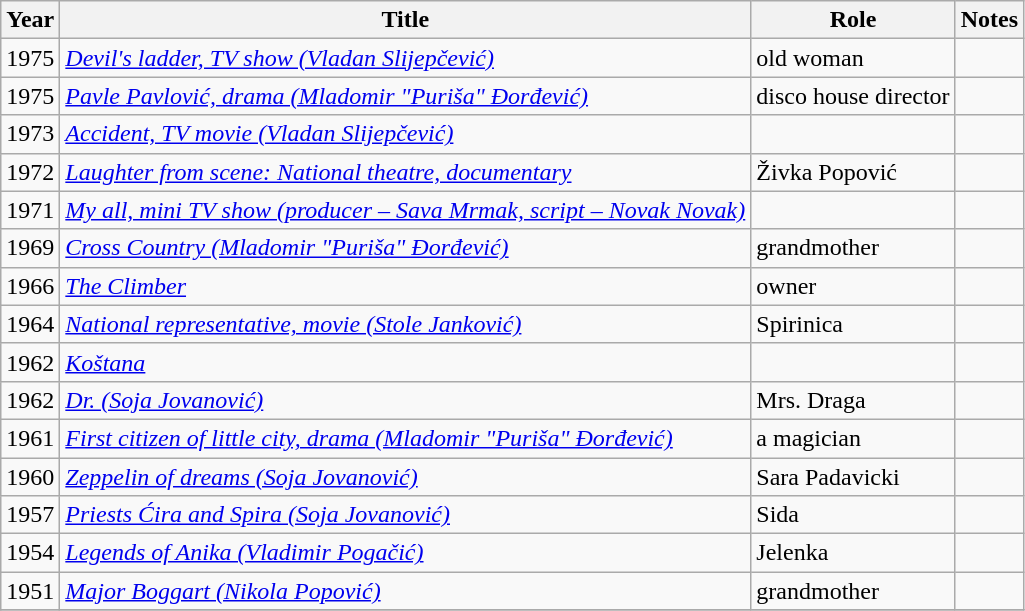<table class="wikitable sortable">
<tr>
<th>Year</th>
<th>Title</th>
<th>Role</th>
<th class="unsortable">Notes</th>
</tr>
<tr>
<td>1975</td>
<td><em><a href='#'>Devil's ladder, TV show (Vladan Slijepčević)</a></em></td>
<td>old woman</td>
<td></td>
</tr>
<tr>
<td>1975</td>
<td><em><a href='#'>Pavle Pavlović, drama (Mladomir "Puriša" Đorđević)</a></em></td>
<td>disco house director</td>
<td></td>
</tr>
<tr>
<td>1973</td>
<td><em><a href='#'>Accident, TV movie (Vladan Slijepčević)</a></em></td>
<td></td>
<td></td>
</tr>
<tr>
<td>1972</td>
<td><em><a href='#'>Laughter from scene: National theatre, documentary</a></em></td>
<td>Živka Popović</td>
<td></td>
</tr>
<tr>
<td>1971</td>
<td><em><a href='#'>My all, mini TV show (producer – Sava Mrmak, script – Novak Novak)</a></em></td>
<td></td>
<td></td>
</tr>
<tr>
<td>1969</td>
<td><em><a href='#'>Cross Country (Mladomir "Puriša" Đorđević)</a></em></td>
<td>grandmother</td>
<td></td>
</tr>
<tr>
<td>1966</td>
<td><em><a href='#'>The Climber</a></em></td>
<td>owner</td>
<td></td>
</tr>
<tr>
<td>1964</td>
<td><em><a href='#'>National representative, movie (Stole Janković)</a></em></td>
<td>Spirinica</td>
</tr>
<tr>
<td>1962</td>
<td><em><a href='#'>Koštana</a></em></td>
<td></td>
<td></td>
</tr>
<tr>
<td>1962</td>
<td><em><a href='#'>Dr. (Soja Jovanović)</a></em></td>
<td>Mrs. Draga</td>
<td></td>
</tr>
<tr>
<td>1961</td>
<td><em><a href='#'>First citizen of little city, drama (Mladomir "Puriša" Đorđević)</a></em></td>
<td>a magician</td>
<td></td>
</tr>
<tr>
<td>1960</td>
<td><em><a href='#'>Zeppelin of dreams (Soja Jovanović)</a></em></td>
<td>Sara Padavicki</td>
<td></td>
</tr>
<tr>
<td>1957</td>
<td><em><a href='#'>Priests Ćira and Spira (Soja Jovanović)</a></em></td>
<td>Sida</td>
<td></td>
</tr>
<tr>
<td>1954</td>
<td><em><a href='#'>Legends of Anika (Vladimir Pogačić)</a></em></td>
<td>Jelenka</td>
<td></td>
</tr>
<tr>
<td>1951</td>
<td><em><a href='#'>Major Boggart (Nikola Popović)</a></em></td>
<td>grandmother</td>
<td></td>
</tr>
<tr>
</tr>
</table>
